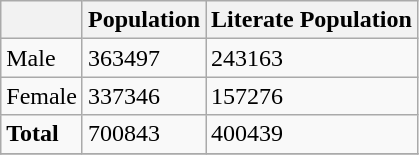<table class="wikitable">
<tr>
<th></th>
<th>Population</th>
<th>Literate Population</th>
</tr>
<tr>
<td>Male</td>
<td>363497</td>
<td>243163</td>
</tr>
<tr>
<td>Female</td>
<td>337346</td>
<td>157276</td>
</tr>
<tr>
<td><strong>Total</strong></td>
<td>700843</td>
<td>400439</td>
</tr>
<tr>
</tr>
</table>
